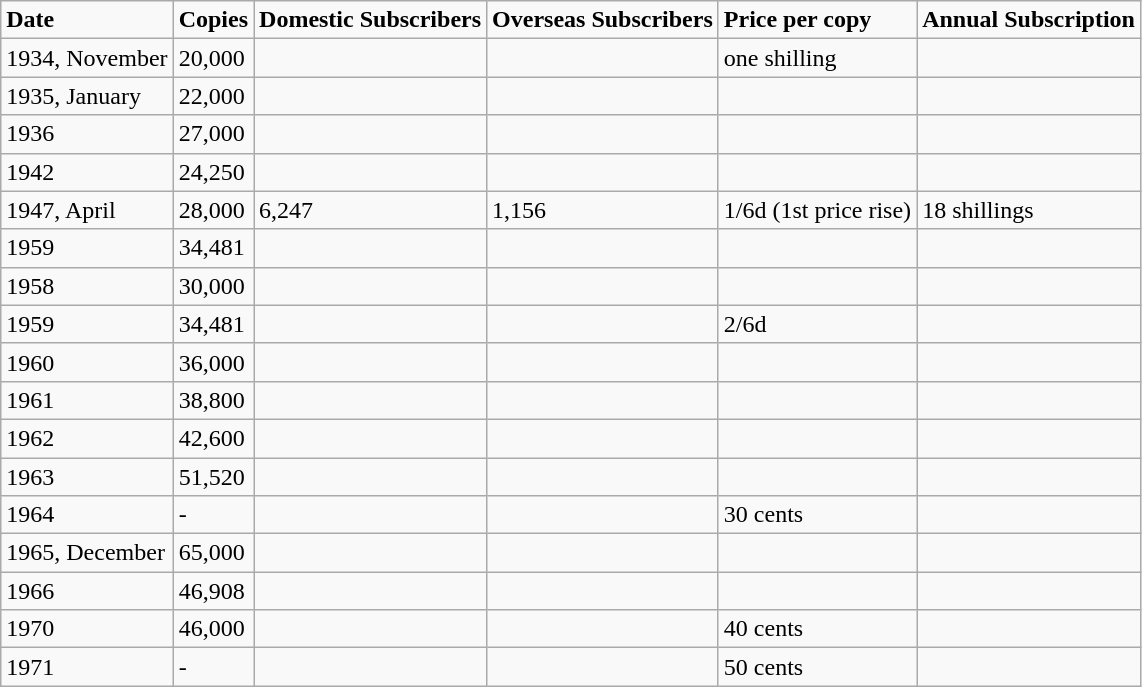<table class="wikitable">
<tr>
<td><strong>Date</strong></td>
<td><strong>Copies</strong></td>
<td><strong>Domestic Subscribers</strong></td>
<td><strong>Overseas Subscribers</strong></td>
<td><strong>Price per copy</strong></td>
<td><strong>Annual Subscription</strong></td>
</tr>
<tr>
<td>1934, November</td>
<td>20,000</td>
<td></td>
<td></td>
<td>one shilling</td>
<td></td>
</tr>
<tr>
<td>1935, January</td>
<td>22,000</td>
<td></td>
<td></td>
<td></td>
<td></td>
</tr>
<tr>
<td>1936</td>
<td>27,000</td>
<td></td>
<td></td>
<td></td>
<td></td>
</tr>
<tr>
<td>1942</td>
<td>24,250</td>
<td></td>
<td></td>
<td></td>
<td></td>
</tr>
<tr>
<td>1947, April</td>
<td>28,000</td>
<td>6,247</td>
<td>1,156</td>
<td>1/6d (1st price rise)</td>
<td>18 shillings</td>
</tr>
<tr>
<td>1959</td>
<td>34,481</td>
<td></td>
<td></td>
<td></td>
<td></td>
</tr>
<tr>
<td>1958</td>
<td>30,000</td>
<td></td>
<td></td>
<td></td>
<td></td>
</tr>
<tr>
<td>1959</td>
<td>34,481</td>
<td></td>
<td></td>
<td>2/6d</td>
<td></td>
</tr>
<tr>
<td>1960</td>
<td>36,000</td>
<td></td>
<td></td>
<td></td>
<td></td>
</tr>
<tr>
<td>1961</td>
<td>38,800</td>
<td></td>
<td></td>
<td></td>
<td></td>
</tr>
<tr>
<td>1962</td>
<td>42,600</td>
<td></td>
<td></td>
<td></td>
<td></td>
</tr>
<tr>
<td>1963</td>
<td>51,520</td>
<td></td>
<td></td>
<td></td>
<td></td>
</tr>
<tr>
<td>1964</td>
<td>-</td>
<td></td>
<td></td>
<td>30 cents</td>
<td></td>
</tr>
<tr>
<td>1965, December</td>
<td>65,000</td>
<td></td>
<td></td>
<td></td>
<td></td>
</tr>
<tr>
<td>1966</td>
<td>46,908</td>
<td></td>
<td></td>
<td></td>
<td></td>
</tr>
<tr>
<td>1970</td>
<td>46,000</td>
<td></td>
<td></td>
<td>40 cents</td>
<td></td>
</tr>
<tr>
<td>1971</td>
<td>-</td>
<td></td>
<td></td>
<td>50 cents</td>
<td></td>
</tr>
</table>
